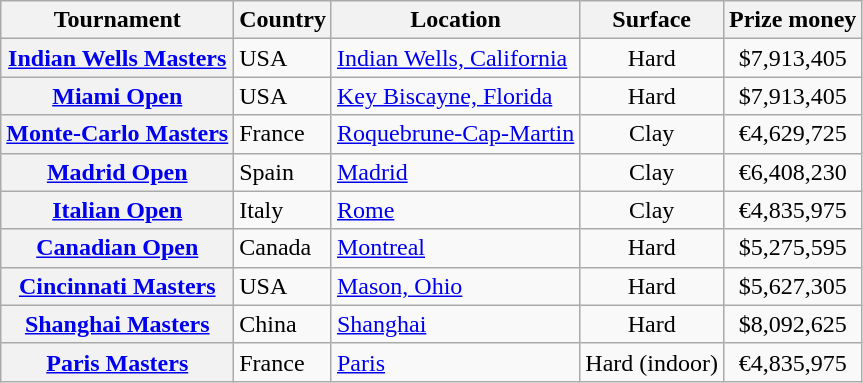<table class="wikitable plainrowheaders nowrap">
<tr>
<th scope="col">Tournament</th>
<th scope="col">Country</th>
<th scope="col">Location</th>
<th scope="col">Surface</th>
<th scope="col">Prize money</th>
</tr>
<tr>
<th scope="row"><a href='#'>Indian Wells Masters</a></th>
<td>USA</td>
<td><a href='#'>Indian Wells, California</a></td>
<td align="center">Hard</td>
<td align="center">$7,913,405</td>
</tr>
<tr>
<th scope="row"><a href='#'>Miami Open</a></th>
<td>USA</td>
<td><a href='#'>Key Biscayne, Florida</a></td>
<td align="center">Hard</td>
<td align="center">$7,913,405</td>
</tr>
<tr>
<th scope="row"><a href='#'>Monte-Carlo Masters</a></th>
<td>France</td>
<td><a href='#'>Roquebrune-Cap-Martin</a></td>
<td align="center">Clay</td>
<td align="center">€4,629,725</td>
</tr>
<tr>
<th scope="row"><a href='#'>Madrid Open</a></th>
<td>Spain</td>
<td><a href='#'>Madrid</a></td>
<td align="center">Clay</td>
<td align="center">€6,408,230</td>
</tr>
<tr>
<th scope="row"><a href='#'>Italian Open</a></th>
<td>Italy</td>
<td><a href='#'>Rome</a></td>
<td align="center">Clay</td>
<td align="center">€4,835,975</td>
</tr>
<tr>
<th scope="row"><a href='#'>Canadian Open</a></th>
<td>Canada</td>
<td><a href='#'>Montreal</a></td>
<td align="center">Hard</td>
<td align="center">$5,275,595</td>
</tr>
<tr>
<th scope="row"><a href='#'>Cincinnati Masters</a></th>
<td>USA</td>
<td><a href='#'>Mason, Ohio</a></td>
<td align="center">Hard</td>
<td align="center">$5,627,305</td>
</tr>
<tr>
<th scope="row"><a href='#'>Shanghai Masters</a></th>
<td>China</td>
<td><a href='#'>Shanghai</a></td>
<td align="center">Hard</td>
<td align="center">$8,092,625</td>
</tr>
<tr>
<th scope="row"><a href='#'>Paris Masters</a></th>
<td>France</td>
<td><a href='#'>Paris</a></td>
<td align="center">Hard (indoor)</td>
<td align="center">€4,835,975</td>
</tr>
</table>
